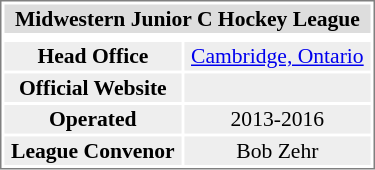<table cellpadding="0" align="right">
<tr align="right" style="vertical-align: top">
<td></td>
<td><br><table cellpadding="1" width="250px" style="font-size: 90%; border: 1px solid gray;">
<tr align="center" bgcolor="#dddddd">
<td colspan=2><strong>Midwestern Junior C Hockey League</strong></td>
</tr>
<tr align="center">
<td colspan=2></td>
</tr>
<tr align="center" bgcolor="#eeeeee">
<td><strong>Head Office</strong></td>
<td><a href='#'>Cambridge, Ontario</a></td>
</tr>
<tr align="center"  bgcolor="#eeeeee">
<td><strong>Official Website</strong></td>
<td></td>
</tr>
<tr align="center"  bgcolor="#eeeeee">
<td><strong>Operated</strong></td>
<td>2013-2016</td>
</tr>
<tr align="center"  bgcolor="#eeeeee">
<td><strong>League Convenor</strong></td>
<td>Bob Zehr</td>
</tr>
</table>
</td>
</tr>
</table>
